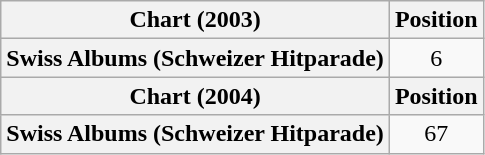<table class="wikitable plainrowheaders" style="text-align:center;">
<tr>
<th scope="col">Chart (2003)</th>
<th scope="col">Position</th>
</tr>
<tr>
<th scope="row">Swiss Albums (Schweizer Hitparade)</th>
<td>6</td>
</tr>
<tr>
<th scope="col">Chart (2004)</th>
<th scope="col">Position</th>
</tr>
<tr>
<th scope="row">Swiss Albums (Schweizer Hitparade)</th>
<td>67</td>
</tr>
</table>
